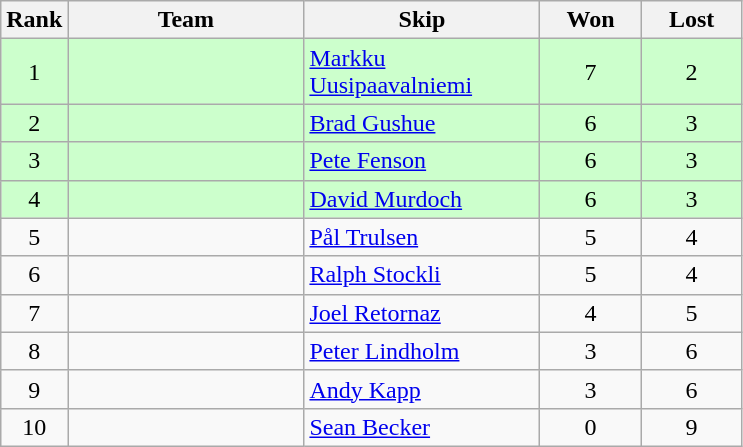<table class="wikitable" style="text-align:center">
<tr>
<th width=25>Rank</th>
<th width=150>Team</th>
<th width=150>Skip</th>
<th width=60>Won</th>
<th width=60>Lost</th>
</tr>
<tr bgcolor="#ccffcc">
<td>1</td>
<td align=left></td>
<td align=left><a href='#'>Markku Uusipaavalniemi</a></td>
<td>7</td>
<td>2</td>
</tr>
<tr bgcolor="#ccffcc">
<td>2</td>
<td align=left></td>
<td align=left><a href='#'>Brad Gushue</a></td>
<td>6</td>
<td>3</td>
</tr>
<tr bgcolor="#ccffcc">
<td>3</td>
<td align=left></td>
<td align=left><a href='#'>Pete Fenson</a></td>
<td>6</td>
<td>3</td>
</tr>
<tr bgcolor="#ccffcc">
<td>4</td>
<td align=left></td>
<td align=left><a href='#'>David Murdoch</a></td>
<td>6</td>
<td>3</td>
</tr>
<tr>
<td>5</td>
<td align=left></td>
<td align=left><a href='#'>Pål Trulsen</a></td>
<td>5</td>
<td>4</td>
</tr>
<tr>
<td>6</td>
<td align=left></td>
<td align=left><a href='#'>Ralph Stockli</a></td>
<td>5</td>
<td>4</td>
</tr>
<tr>
<td>7</td>
<td align=left></td>
<td align=left><a href='#'>Joel Retornaz</a></td>
<td>4</td>
<td>5</td>
</tr>
<tr>
<td>8</td>
<td align=left></td>
<td align=left><a href='#'>Peter Lindholm</a></td>
<td>3</td>
<td>6</td>
</tr>
<tr>
<td>9</td>
<td align=left></td>
<td align=left><a href='#'>Andy Kapp</a></td>
<td>3</td>
<td>6</td>
</tr>
<tr>
<td>10</td>
<td align=left></td>
<td align=left><a href='#'>Sean Becker</a></td>
<td>0</td>
<td>9</td>
</tr>
</table>
